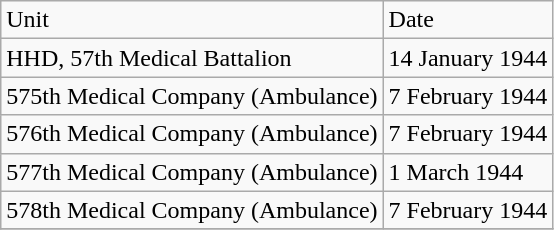<table class="wikitable">
<tr>
<td>Unit</td>
<td>Date</td>
</tr>
<tr>
<td>HHD, 57th Medical Battalion</td>
<td>14 January 1944</td>
</tr>
<tr>
<td>575th Medical Company (Ambulance)</td>
<td>7 February 1944</td>
</tr>
<tr>
<td>576th Medical Company (Ambulance)</td>
<td>7 February 1944</td>
</tr>
<tr>
<td>577th Medical Company (Ambulance)</td>
<td>1 March 1944</td>
</tr>
<tr>
<td>578th Medical Company (Ambulance)</td>
<td>7 February 1944</td>
</tr>
<tr>
</tr>
</table>
